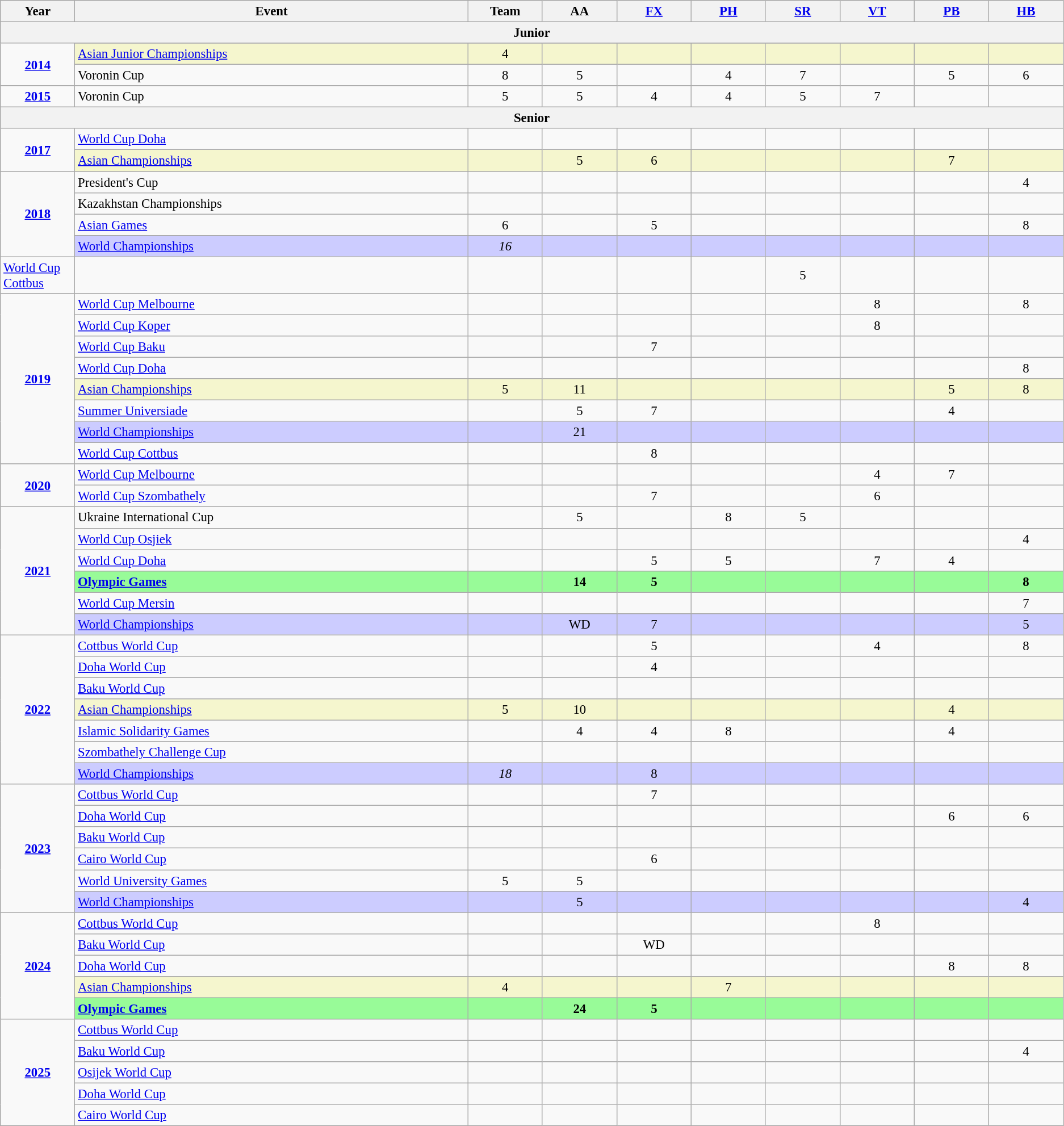<table class="wikitable sortable" style="text-align:center; font-size:95%;">
<tr>
<th width=7% class=unsortable>Year</th>
<th width=37% class=unsortable>Event</th>
<th width=7% class=unsortable>Team</th>
<th width=7% class=unsortable>AA</th>
<th width=7% class=unsortable><a href='#'>FX</a></th>
<th width=7% class=unsortable><a href='#'>PH</a></th>
<th width=7% class=unsortable><a href='#'>SR</a></th>
<th width=7% class=unsortable><a href='#'>VT</a></th>
<th width=7% class=unsortable><a href='#'>PB</a></th>
<th width=7% class=unsortable><a href='#'>HB</a></th>
</tr>
<tr>
<th colspan="10"><strong>Junior</strong></th>
</tr>
<tr>
<td rowspan="3"><strong><a href='#'>2014</a></strong></td>
</tr>
<tr bgcolor=#F5F6CE>
<td align=left><a href='#'> Asian Junior Championships</a></td>
<td>4</td>
<td></td>
<td></td>
<td></td>
<td></td>
<td></td>
<td></td>
<td></td>
</tr>
<tr>
<td align=left>Voronin Cup</td>
<td>8</td>
<td>5</td>
<td></td>
<td>4</td>
<td>7</td>
<td></td>
<td>5</td>
<td>6</td>
</tr>
<tr>
<td rowspan="1"><strong><a href='#'>2015</a></strong></td>
<td align=left>Voronin Cup</td>
<td>5</td>
<td>5</td>
<td>4</td>
<td>4</td>
<td>5</td>
<td>7</td>
<td></td>
<td></td>
</tr>
<tr>
<th colspan="10"><strong>Senior</strong></th>
</tr>
<tr>
<td rowspan="2"><strong><a href='#'>2017</a></strong></td>
<td align=left><a href='#'> World Cup Doha</a></td>
<td></td>
<td></td>
<td></td>
<td></td>
<td></td>
<td></td>
<td></td>
<td></td>
</tr>
<tr bgcolor=#F5F6CE>
<td align=left><a href='#'> Asian Championships</a></td>
<td></td>
<td>5</td>
<td>6</td>
<td></td>
<td></td>
<td></td>
<td>7</td>
<td></td>
</tr>
<tr>
<td rowspan="5"><strong><a href='#'>2018</a></strong></td>
<td align=left>President's Cup</td>
<td></td>
<td></td>
<td></td>
<td></td>
<td></td>
<td></td>
<td></td>
<td>4</td>
</tr>
<tr>
<td align=left>Kazakhstan Championships</td>
<td></td>
<td></td>
<td></td>
<td></td>
<td></td>
<td></td>
<td></td>
<td></td>
</tr>
<tr>
<td align=left><a href='#'> Asian Games</a></td>
<td>6</td>
<td></td>
<td>5</td>
<td></td>
<td></td>
<td></td>
<td></td>
<td>8</td>
</tr>
<tr>
</tr>
<tr bgcolor=#CCCCFF>
<td align=left><a href='#'>World Championships</a></td>
<td><em>16</em></td>
<td></td>
<td></td>
<td></td>
<td></td>
<td></td>
<td></td>
<td></td>
</tr>
<tr>
<td align=left><a href='#'> World Cup Cottbus</a></td>
<td></td>
<td></td>
<td></td>
<td></td>
<td></td>
<td>5</td>
<td></td>
<td></td>
</tr>
<tr>
<td rowspan="8"><strong><a href='#'>2019</a></strong></td>
<td align=left><a href='#'> World Cup Melbourne</a></td>
<td></td>
<td></td>
<td></td>
<td></td>
<td></td>
<td>8</td>
<td></td>
<td>8</td>
</tr>
<tr>
<td align=left><a href='#'> World Cup Koper</a></td>
<td></td>
<td></td>
<td></td>
<td></td>
<td></td>
<td>8</td>
<td></td>
<td></td>
</tr>
<tr>
<td align=left><a href='#'> World Cup Baku</a></td>
<td></td>
<td></td>
<td>7</td>
<td></td>
<td></td>
<td></td>
<td></td>
<td></td>
</tr>
<tr>
<td align=left><a href='#'> World Cup Doha</a></td>
<td></td>
<td></td>
<td></td>
<td></td>
<td></td>
<td></td>
<td></td>
<td>8</td>
</tr>
<tr bgcolor=#F5F6CE>
<td align=left><a href='#'> Asian Championships</a></td>
<td>5</td>
<td>11</td>
<td></td>
<td></td>
<td></td>
<td></td>
<td>5</td>
<td>8</td>
</tr>
<tr>
<td align=left><a href='#'>Summer Universiade</a></td>
<td></td>
<td>5</td>
<td>7</td>
<td></td>
<td></td>
<td></td>
<td>4</td>
<td></td>
</tr>
<tr bgcolor=#CCCCFF>
<td align=left><a href='#'>World Championships</a></td>
<td></td>
<td>21</td>
<td></td>
<td></td>
<td></td>
<td></td>
<td></td>
<td></td>
</tr>
<tr>
<td align=left><a href='#'> World Cup Cottbus</a></td>
<td></td>
<td></td>
<td>8</td>
<td></td>
<td></td>
<td></td>
<td></td>
<td></td>
</tr>
<tr>
<td rowspan="2"><strong><a href='#'>2020</a></strong></td>
<td align=left><a href='#'> World Cup Melbourne</a></td>
<td></td>
<td></td>
<td></td>
<td></td>
<td></td>
<td>4</td>
<td>7</td>
<td></td>
</tr>
<tr>
<td align=left><a href='#'> World Cup Szombathely</a></td>
<td></td>
<td></td>
<td>7</td>
<td></td>
<td></td>
<td>6</td>
<td></td>
<td></td>
</tr>
<tr>
<td rowspan="6"><strong><a href='#'>2021</a></strong></td>
<td align =left>Ukraine International Cup</td>
<td></td>
<td>5</td>
<td></td>
<td>8</td>
<td>5</td>
<td></td>
<td></td>
<td></td>
</tr>
<tr>
<td align=left><a href='#'> World Cup Osjiek</a></td>
<td></td>
<td></td>
<td></td>
<td></td>
<td></td>
<td></td>
<td></td>
<td>4</td>
</tr>
<tr>
<td align=left><a href='#'> World Cup Doha</a></td>
<td></td>
<td></td>
<td>5</td>
<td>5</td>
<td></td>
<td>7</td>
<td>4</td>
<td></td>
</tr>
<tr bgcolor=98FB98>
<td align=left><strong><a href='#'>Olympic Games</a></strong></td>
<td></td>
<td><strong>14</strong></td>
<td><strong>5</strong></td>
<td></td>
<td></td>
<td></td>
<td></td>
<td><strong>8</strong></td>
</tr>
<tr>
<td align=left><a href='#'> World Cup Mersin</a></td>
<td></td>
<td></td>
<td></td>
<td></td>
<td></td>
<td></td>
<td></td>
<td>7</td>
</tr>
<tr bgcolor=#CCCCFF>
<td align=left><a href='#'> World Championships</a></td>
<td></td>
<td>WD</td>
<td>7</td>
<td></td>
<td></td>
<td></td>
<td></td>
<td>5</td>
</tr>
<tr>
<td rowspan="7"><strong><a href='#'>2022</a></strong></td>
<td align=left><a href='#'>Cottbus World Cup</a></td>
<td></td>
<td></td>
<td>5</td>
<td></td>
<td></td>
<td>4</td>
<td></td>
<td>8</td>
</tr>
<tr>
<td align=left><a href='#'>Doha World Cup</a></td>
<td></td>
<td></td>
<td>4</td>
<td></td>
<td></td>
<td></td>
<td></td>
<td></td>
</tr>
<tr>
<td align=left><a href='#'>Baku World Cup</a></td>
<td></td>
<td></td>
<td></td>
<td></td>
<td></td>
<td></td>
<td></td>
<td></td>
</tr>
<tr bgcolor=#F5F6CE>
<td align=left><a href='#'>Asian Championships</a></td>
<td>5</td>
<td>10</td>
<td></td>
<td></td>
<td></td>
<td></td>
<td>4</td>
<td></td>
</tr>
<tr>
<td align=left><a href='#'>Islamic Solidarity Games</a></td>
<td></td>
<td>4</td>
<td>4</td>
<td>8</td>
<td></td>
<td></td>
<td>4</td>
<td></td>
</tr>
<tr>
<td align=left><a href='#'>Szombathely Challenge Cup</a></td>
<td></td>
<td></td>
<td></td>
<td></td>
<td></td>
<td></td>
<td></td>
<td></td>
</tr>
<tr bgcolor=#CCCCFF>
<td align=left><a href='#'>World Championships</a></td>
<td><em>18</em></td>
<td></td>
<td>8</td>
<td></td>
<td></td>
<td></td>
<td></td>
<td></td>
</tr>
<tr>
<td rowspan="6"><strong><a href='#'>2023</a></strong></td>
<td align=left><a href='#'>Cottbus World Cup</a></td>
<td></td>
<td></td>
<td>7</td>
<td></td>
<td></td>
<td></td>
<td></td>
<td></td>
</tr>
<tr>
<td align=left><a href='#'>Doha World Cup</a></td>
<td></td>
<td></td>
<td></td>
<td></td>
<td></td>
<td></td>
<td>6</td>
<td>6</td>
</tr>
<tr>
<td align=left><a href='#'>Baku World Cup</a></td>
<td></td>
<td></td>
<td></td>
<td></td>
<td></td>
<td></td>
<td></td>
<td></td>
</tr>
<tr>
<td align=left><a href='#'>Cairo World Cup</a></td>
<td></td>
<td></td>
<td>6</td>
<td></td>
<td></td>
<td></td>
<td></td>
<td></td>
</tr>
<tr>
<td align=left><a href='#'>World University Games</a></td>
<td>5</td>
<td>5</td>
<td></td>
<td></td>
<td></td>
<td></td>
<td></td>
<td></td>
</tr>
<tr bgcolor=#CCCCFF>
<td align=left><a href='#'>World Championships</a></td>
<td></td>
<td>5</td>
<td></td>
<td></td>
<td></td>
<td></td>
<td></td>
<td>4</td>
</tr>
<tr>
<td rowspan="5"><strong><a href='#'>2024</a></strong></td>
<td align=left><a href='#'>Cottbus World Cup</a></td>
<td></td>
<td></td>
<td></td>
<td></td>
<td></td>
<td>8</td>
<td></td>
<td></td>
</tr>
<tr>
<td align=left><a href='#'>Baku World Cup</a></td>
<td></td>
<td></td>
<td>WD</td>
<td></td>
<td></td>
<td></td>
<td></td>
<td></td>
</tr>
<tr>
<td align=left><a href='#'>Doha World Cup</a></td>
<td></td>
<td></td>
<td></td>
<td></td>
<td></td>
<td></td>
<td>8</td>
<td>8</td>
</tr>
<tr bgcolor=#F5F6CE>
<td align=left><a href='#'>Asian Championships</a></td>
<td>4</td>
<td></td>
<td></td>
<td>7</td>
<td></td>
<td></td>
<td></td>
<td></td>
</tr>
<tr bgcolor=98FB98>
<td align=left><strong><a href='#'>Olympic Games</a></strong></td>
<td></td>
<td><strong>24</strong></td>
<td><strong>5</strong></td>
<td></td>
<td></td>
<td></td>
<td></td>
<td></td>
</tr>
<tr>
<td rowspan="5"><strong><a href='#'>2025</a></strong></td>
<td align=left><a href='#'>Cottbus World Cup</a></td>
<td></td>
<td></td>
<td></td>
<td></td>
<td></td>
<td></td>
<td></td>
<td></td>
</tr>
<tr>
<td align=left><a href='#'>Baku World Cup</a></td>
<td></td>
<td></td>
<td></td>
<td></td>
<td></td>
<td></td>
<td></td>
<td>4</td>
</tr>
<tr>
<td align=left><a href='#'>Osijek World Cup</a></td>
<td></td>
<td></td>
<td></td>
<td></td>
<td></td>
<td></td>
<td></td>
<td></td>
</tr>
<tr>
<td align=left><a href='#'>Doha World Cup</a></td>
<td></td>
<td></td>
<td></td>
<td></td>
<td></td>
<td></td>
<td></td>
<td></td>
</tr>
<tr>
<td align=left><a href='#'>Cairo World Cup</a></td>
<td></td>
<td></td>
<td></td>
<td></td>
<td></td>
<td></td>
<td></td>
<td></td>
</tr>
</table>
